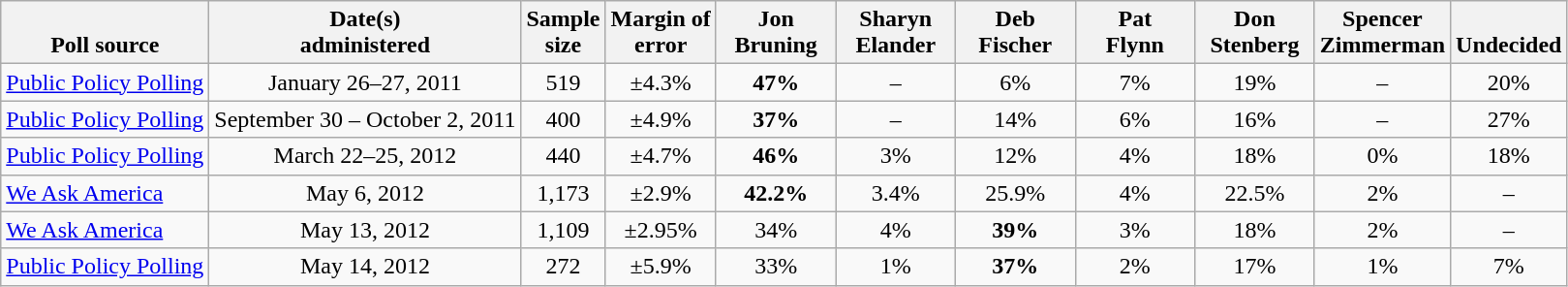<table class="wikitable" style="text-align:center">
<tr valign= bottom>
<th>Poll source</th>
<th>Date(s)<br>administered</th>
<th>Sample<br>size</th>
<th>Margin of<br>error</th>
<th style="width:75px;">Jon<br>Bruning</th>
<th style="width:75px;">Sharyn<br>Elander</th>
<th style="width:75px;">Deb<br>Fischer</th>
<th style="width:75px;">Pat<br>Flynn</th>
<th style="width:75px;">Don<br>Stenberg</th>
<th style="width:75px;">Spencer<br>Zimmerman</th>
<th>Undecided</th>
</tr>
<tr>
<td align=left><a href='#'>Public Policy Polling</a></td>
<td>January 26–27, 2011</td>
<td>519</td>
<td>±4.3%</td>
<td><strong>47%</strong></td>
<td>–</td>
<td>6%</td>
<td>7%</td>
<td>19%</td>
<td>–</td>
<td>20%</td>
</tr>
<tr>
<td align=left><a href='#'>Public Policy Polling</a></td>
<td>September 30 – October 2, 2011</td>
<td>400</td>
<td>±4.9%</td>
<td><strong>37%</strong></td>
<td>–</td>
<td>14%</td>
<td>6%</td>
<td>16%</td>
<td>–</td>
<td>27%</td>
</tr>
<tr>
<td align=left><a href='#'>Public Policy Polling</a></td>
<td>March 22–25, 2012</td>
<td>440</td>
<td>±4.7%</td>
<td><strong>46%</strong></td>
<td>3%</td>
<td>12%</td>
<td>4%</td>
<td>18%</td>
<td>0%</td>
<td>18%</td>
</tr>
<tr>
<td align=left><a href='#'>We Ask America</a></td>
<td>May 6, 2012</td>
<td>1,173</td>
<td>±2.9%</td>
<td><strong>42.2%</strong></td>
<td>3.4%</td>
<td>25.9%</td>
<td>4%</td>
<td>22.5%</td>
<td>2%</td>
<td>–</td>
</tr>
<tr>
<td align=left><a href='#'>We Ask America</a></td>
<td>May 13, 2012</td>
<td>1,109</td>
<td>±2.95%</td>
<td>34%</td>
<td>4%</td>
<td><strong>39%</strong></td>
<td>3%</td>
<td>18%</td>
<td>2%</td>
<td>–</td>
</tr>
<tr>
<td align=left><a href='#'>Public Policy Polling</a></td>
<td>May 14, 2012</td>
<td>272</td>
<td>±5.9%</td>
<td>33%</td>
<td>1%</td>
<td><strong>37%</strong></td>
<td>2%</td>
<td>17%</td>
<td>1%</td>
<td>7%</td>
</tr>
</table>
